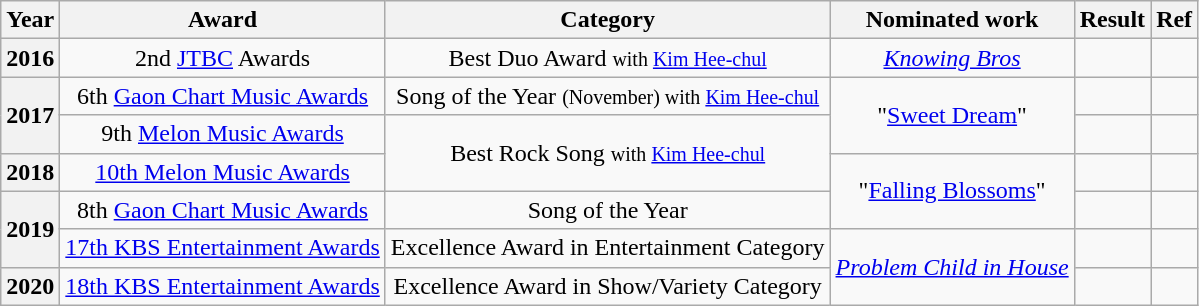<table class="wikitable" style="text-align:center">
<tr>
<th>Year</th>
<th>Award</th>
<th>Category</th>
<th>Nominated work</th>
<th>Result</th>
<th>Ref</th>
</tr>
<tr>
<th>2016</th>
<td>2nd <a href='#'>JTBC</a> Awards</td>
<td>Best Duo Award <small>with <a href='#'>Kim Hee-chul</a></small></td>
<td><em><a href='#'>Knowing Bros</a></em></td>
<td></td>
<td></td>
</tr>
<tr>
<th rowspan=2>2017</th>
<td>6th <a href='#'>Gaon Chart Music Awards</a></td>
<td>Song of the Year <small>(November) with <a href='#'>Kim Hee-chul</a></small></td>
<td rowspan=2>"<a href='#'>Sweet Dream</a>"</td>
<td></td>
<td></td>
</tr>
<tr>
<td>9th <a href='#'>Melon Music Awards</a></td>
<td rowspan=2>Best Rock Song <small>with <a href='#'>Kim Hee-chul</a></small></td>
<td></td>
<td></td>
</tr>
<tr>
<th>2018</th>
<td><a href='#'>10th Melon Music Awards</a></td>
<td rowspan=2>"<a href='#'>Falling Blossoms</a>"</td>
<td></td>
<td></td>
</tr>
<tr>
<th rowspan=2>2019</th>
<td>8th <a href='#'>Gaon Chart Music Awards</a></td>
<td>Song of the Year </td>
<td></td>
<td></td>
</tr>
<tr>
<td><a href='#'>17th KBS Entertainment Awards</a></td>
<td>Excellence Award in Entertainment Category</td>
<td rowspan=2><em><a href='#'>Problem Child in House</a></em></td>
<td></td>
<td></td>
</tr>
<tr>
<th>2020</th>
<td><a href='#'>18th KBS Entertainment Awards</a></td>
<td>Excellence Award in Show/Variety Category</td>
<td></td>
<td></td>
</tr>
</table>
